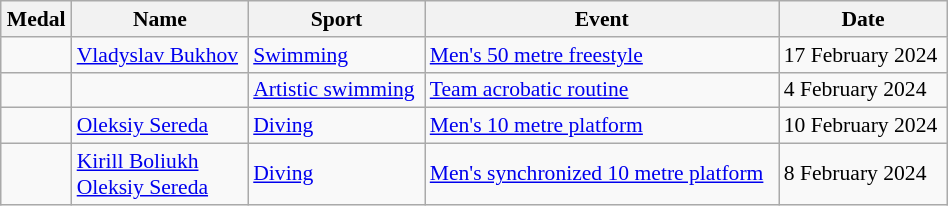<table class="wikitable sortable" style="font-size:90%; width:50%;">
<tr>
<th>Medal</th>
<th>Name</th>
<th>Sport</th>
<th>Event</th>
<th>Date</th>
</tr>
<tr>
<td></td>
<td><a href='#'>Vladyslav Bukhov</a></td>
<td><a href='#'>Swimming</a></td>
<td><a href='#'>Men's 50 metre freestyle</a></td>
<td>17 February 2024</td>
</tr>
<tr>
<td></td>
<td></td>
<td><a href='#'>Artistic swimming</a></td>
<td><a href='#'> Team acrobatic routine</a></td>
<td>4 February 2024</td>
</tr>
<tr>
<td></td>
<td><a href='#'>Oleksiy Sereda</a></td>
<td><a href='#'>Diving</a></td>
<td><a href='#'>Men's 10 metre platform</a></td>
<td>10 February 2024</td>
</tr>
<tr>
<td></td>
<td><a href='#'>Kirill Boliukh</a><br><a href='#'>Oleksiy Sereda</a></td>
<td><a href='#'>Diving</a></td>
<td><a href='#'>Men's synchronized 10 metre platform</a></td>
<td>8 February 2024</td>
</tr>
</table>
